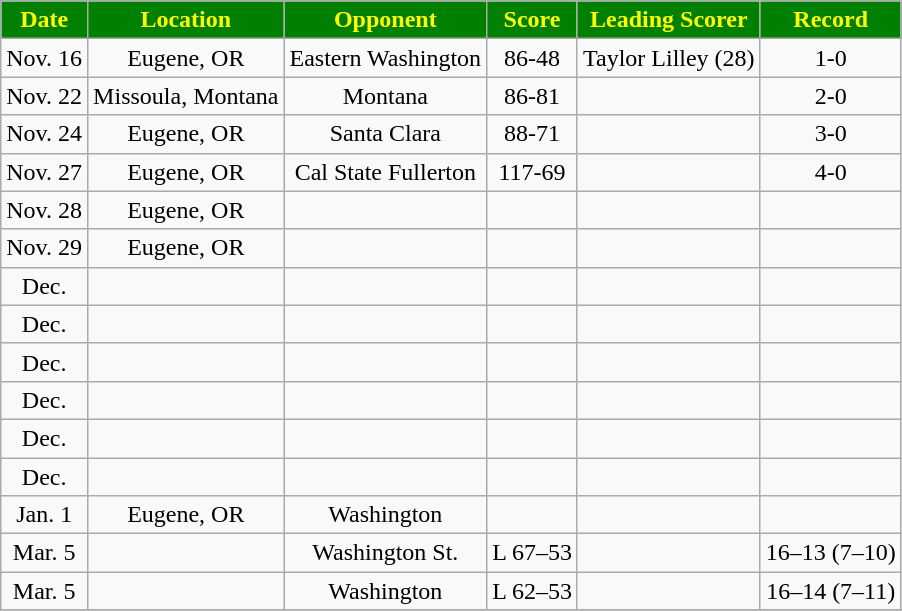<table class="wikitable" style="text-align:center">
<tr>
<th style=" background:green;color:yellow;">Date</th>
<th style=" background:green;color:yellow;">Location</th>
<th style=" background:green;color:yellow;">Opponent</th>
<th style=" background:green;color:yellow;">Score</th>
<th style=" background:green;color:yellow;">Leading Scorer</th>
<th style=" background:green;color:yellow;">Record</th>
</tr>
<tr>
<td>Nov. 16</td>
<td>Eugene, OR</td>
<td>Eastern Washington</td>
<td>86-48</td>
<td>Taylor Lilley (28)</td>
<td>1-0</td>
</tr>
<tr>
<td>Nov. 22</td>
<td>Missoula, Montana</td>
<td>Montana</td>
<td>86-81</td>
<td></td>
<td>2-0</td>
</tr>
<tr>
<td>Nov. 24</td>
<td>Eugene, OR</td>
<td>Santa Clara</td>
<td>88-71</td>
<td></td>
<td>3-0</td>
</tr>
<tr>
<td>Nov. 27</td>
<td>Eugene, OR</td>
<td>Cal State Fullerton</td>
<td>117-69</td>
<td></td>
<td>4-0</td>
</tr>
<tr>
<td>Nov. 28</td>
<td>Eugene, OR</td>
<td></td>
<td></td>
<td></td>
<td></td>
</tr>
<tr>
<td>Nov. 29</td>
<td>Eugene, OR</td>
<td></td>
<td></td>
<td></td>
<td></td>
</tr>
<tr>
<td>Dec.</td>
<td></td>
<td></td>
<td></td>
<td></td>
<td></td>
</tr>
<tr>
<td>Dec.</td>
<td></td>
<td></td>
<td></td>
<td></td>
<td></td>
</tr>
<tr>
<td>Dec.</td>
<td></td>
<td></td>
<td></td>
<td></td>
<td></td>
</tr>
<tr>
<td>Dec.</td>
<td></td>
<td></td>
<td></td>
<td></td>
<td></td>
</tr>
<tr>
<td>Dec.</td>
<td></td>
<td></td>
<td></td>
<td></td>
<td></td>
</tr>
<tr>
<td>Dec.</td>
<td></td>
<td></td>
<td></td>
<td></td>
<td></td>
</tr>
<tr>
<td>Jan. 1</td>
<td>Eugene, OR</td>
<td>Washington</td>
<td></td>
<td></td>
<td></td>
</tr>
<tr>
<td>Mar. 5</td>
<td></td>
<td>Washington St.</td>
<td>L 67–53</td>
<td></td>
<td>16–13 (7–10)</td>
</tr>
<tr>
<td>Mar. 5</td>
<td></td>
<td>Washington</td>
<td>L 62–53</td>
<td></td>
<td>16–14 (7–11)</td>
</tr>
<tr>
</tr>
</table>
